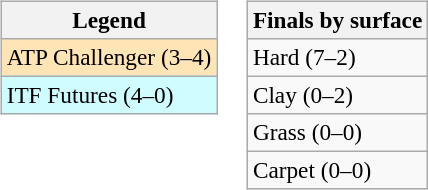<table>
<tr valign=top>
<td><br><table class=wikitable style=font-size:97%>
<tr>
<th>Legend</th>
</tr>
<tr bgcolor=moccasin>
<td>ATP Challenger (3–4)</td>
</tr>
<tr bgcolor=cffcff>
<td>ITF Futures (4–0)</td>
</tr>
</table>
</td>
<td><br><table class=wikitable style=font-size:97%>
<tr>
<th>Finals by surface</th>
</tr>
<tr>
<td>Hard (7–2)</td>
</tr>
<tr>
<td>Clay (0–2)</td>
</tr>
<tr>
<td>Grass (0–0)</td>
</tr>
<tr>
<td>Carpet (0–0)</td>
</tr>
</table>
</td>
</tr>
</table>
